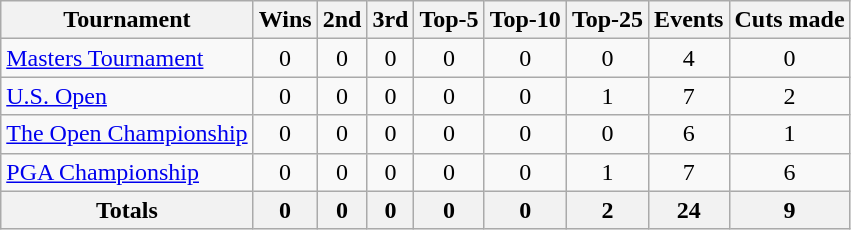<table class=wikitable style=text-align:center>
<tr>
<th>Tournament</th>
<th>Wins</th>
<th>2nd</th>
<th>3rd</th>
<th>Top-5</th>
<th>Top-10</th>
<th>Top-25</th>
<th>Events</th>
<th>Cuts made</th>
</tr>
<tr>
<td align=left><a href='#'>Masters Tournament</a></td>
<td>0</td>
<td>0</td>
<td>0</td>
<td>0</td>
<td>0</td>
<td>0</td>
<td>4</td>
<td>0</td>
</tr>
<tr>
<td align=left><a href='#'>U.S. Open</a></td>
<td>0</td>
<td>0</td>
<td>0</td>
<td>0</td>
<td>0</td>
<td>1</td>
<td>7</td>
<td>2</td>
</tr>
<tr>
<td align=left><a href='#'>The Open Championship</a></td>
<td>0</td>
<td>0</td>
<td>0</td>
<td>0</td>
<td>0</td>
<td>0</td>
<td>6</td>
<td>1</td>
</tr>
<tr>
<td align=left><a href='#'>PGA Championship</a></td>
<td>0</td>
<td>0</td>
<td>0</td>
<td>0</td>
<td>0</td>
<td>1</td>
<td>7</td>
<td>6</td>
</tr>
<tr>
<th>Totals</th>
<th>0</th>
<th>0</th>
<th>0</th>
<th>0</th>
<th>0</th>
<th>2</th>
<th>24</th>
<th>9</th>
</tr>
</table>
